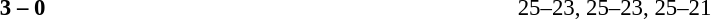<table width=100% cellspacing=1>
<tr>
<th width=20%></th>
<th width=12%></th>
<th width=20%></th>
<th width=33%></th>
<td></td>
</tr>
<tr style=font-size:95%>
<td align=right><strong></strong></td>
<td align=center><strong>3 – 0</strong></td>
<td></td>
<td>25–23, 25–23, 25–21</td>
</tr>
</table>
